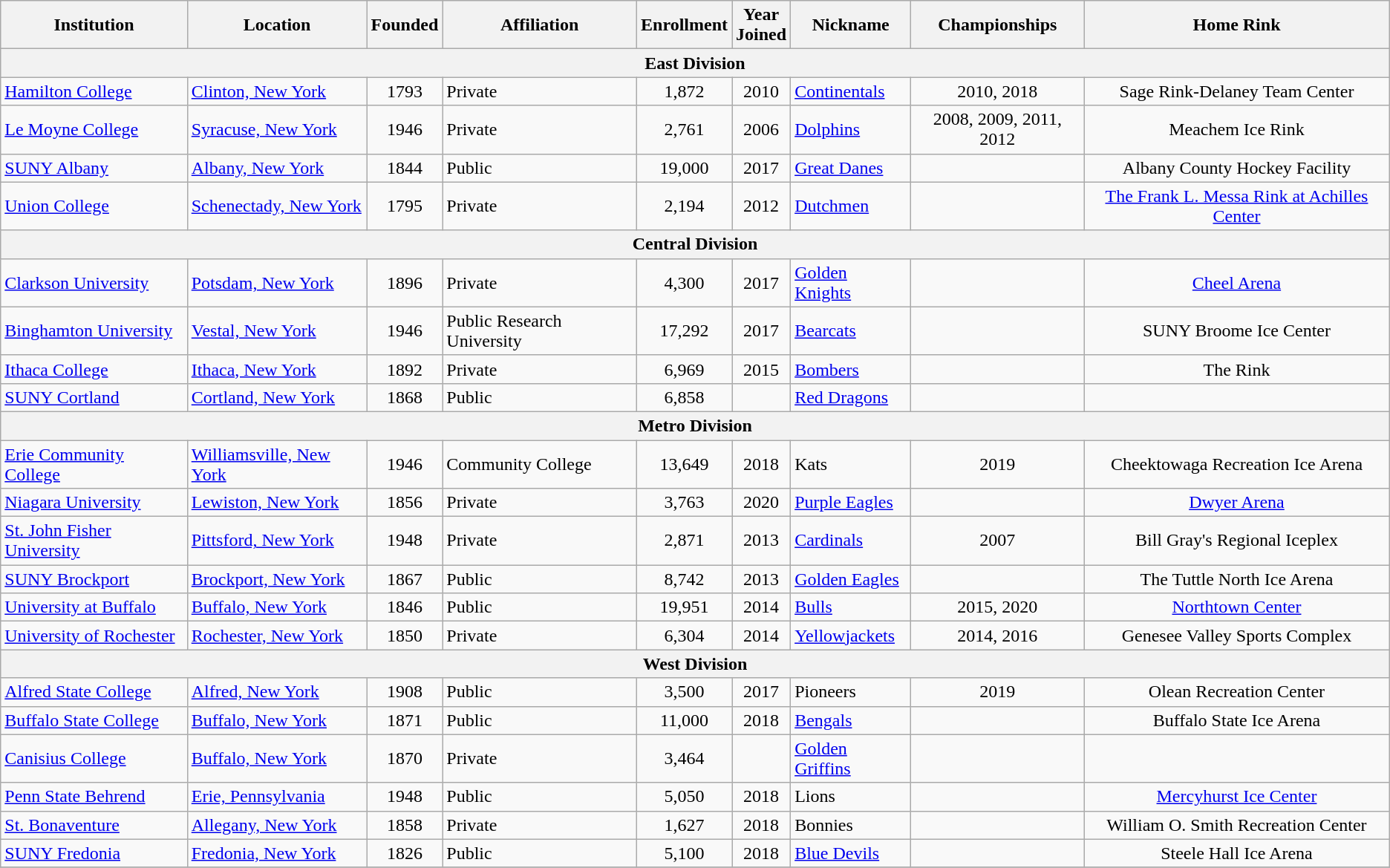<table class="wikitable sortable">
<tr>
<th>Institution</th>
<th>Location</th>
<th>Founded</th>
<th>Affiliation</th>
<th>Enrollment</th>
<th>Year<br>Joined</th>
<th>Nickname</th>
<th>Championships</th>
<th>Home Rink</th>
</tr>
<tr>
<th colspan="9">East Division</th>
</tr>
<tr>
<td><a href='#'>Hamilton College</a></td>
<td><a href='#'>Clinton, New York</a></td>
<td align=center>1793</td>
<td>Private</td>
<td align=center>1,872</td>
<td align=center>2010</td>
<td><a href='#'>Continentals</a></td>
<td align=center>2010, 2018</td>
<td align=center>Sage Rink-Delaney Team Center</td>
</tr>
<tr>
<td><a href='#'>Le Moyne College</a></td>
<td><a href='#'>Syracuse, New York</a></td>
<td align=center>1946</td>
<td>Private</td>
<td align=center>2,761</td>
<td align=center>2006</td>
<td><a href='#'>Dolphins</a></td>
<td align=center>2008, 2009, 2011, 2012</td>
<td align=center>Meachem Ice Rink</td>
</tr>
<tr>
<td><a href='#'>SUNY Albany</a></td>
<td><a href='#'>Albany, New York</a></td>
<td align=center>1844</td>
<td>Public</td>
<td align=center>19,000</td>
<td align=center>2017</td>
<td><a href='#'>Great Danes</a></td>
<td align=center></td>
<td align=center>Albany County Hockey Facility</td>
</tr>
<tr>
<td><a href='#'>Union College</a></td>
<td><a href='#'>Schenectady, New York</a></td>
<td align=center>1795</td>
<td>Private</td>
<td align=center>2,194</td>
<td align=center>2012</td>
<td><a href='#'>Dutchmen</a></td>
<td align=center></td>
<td align=center><a href='#'>The Frank L. Messa Rink at Achilles Center</a></td>
</tr>
<tr>
<th colspan="9">Central Division</th>
</tr>
<tr>
<td><a href='#'>Clarkson University</a></td>
<td><a href='#'>Potsdam, New York</a></td>
<td align=center>1896</td>
<td>Private</td>
<td align=center>4,300</td>
<td align=center>2017</td>
<td><a href='#'>Golden Knights</a></td>
<td align=center></td>
<td align=center><a href='#'>Cheel Arena</a></td>
</tr>
<tr>
<td><a href='#'>Binghamton University</a></td>
<td><a href='#'>Vestal, New York</a></td>
<td align=center>1946</td>
<td>Public Research University</td>
<td align=center>17,292</td>
<td align=center>2017</td>
<td><a href='#'>Bearcats</a></td>
<td align=center></td>
<td align=center>SUNY Broome Ice Center</td>
</tr>
<tr>
<td><a href='#'>Ithaca College</a></td>
<td><a href='#'>Ithaca, New York</a></td>
<td align=center>1892</td>
<td>Private</td>
<td align=center>6,969</td>
<td align=center>2015</td>
<td><a href='#'>Bombers</a></td>
<td align=center></td>
<td align=center>The Rink</td>
</tr>
<tr>
<td><a href='#'>SUNY Cortland</a></td>
<td><a href='#'>Cortland, New York</a></td>
<td align=center>1868</td>
<td>Public</td>
<td align=center>6,858</td>
<td align=center></td>
<td><a href='#'>Red Dragons</a></td>
<td align=center></td>
<td align=center></td>
</tr>
<tr>
<th colspan="9">Metro Division</th>
</tr>
<tr>
<td><a href='#'>Erie Community College</a></td>
<td><a href='#'>Williamsville, New York</a></td>
<td align=center>1946</td>
<td>Community College</td>
<td align=center>13,649</td>
<td align=center>2018</td>
<td>Kats</td>
<td align=center>2019</td>
<td align=center>Cheektowaga Recreation Ice Arena</td>
</tr>
<tr>
<td><a href='#'>Niagara University</a></td>
<td><a href='#'>Lewiston, New York</a></td>
<td align=center>1856</td>
<td>Private</td>
<td align=center>3,763</td>
<td align=center>2020</td>
<td><a href='#'>Purple Eagles</a></td>
<td align=center></td>
<td align=center><a href='#'>Dwyer Arena</a></td>
</tr>
<tr>
<td><a href='#'>St. John Fisher University</a></td>
<td><a href='#'>Pittsford, New York</a></td>
<td align=center>1948</td>
<td>Private</td>
<td align=center>2,871</td>
<td align=center>2013</td>
<td><a href='#'>Cardinals</a></td>
<td align=center>2007</td>
<td align=center>Bill Gray's Regional Iceplex</td>
</tr>
<tr>
<td><a href='#'>SUNY Brockport</a></td>
<td><a href='#'>Brockport, New York</a></td>
<td align=center>1867</td>
<td>Public</td>
<td align=center>8,742</td>
<td align=center>2013</td>
<td><a href='#'>Golden Eagles</a></td>
<td align=center></td>
<td align=center>The Tuttle North Ice Arena</td>
</tr>
<tr>
<td><a href='#'>University at Buffalo</a></td>
<td><a href='#'>Buffalo, New York</a></td>
<td align=center>1846</td>
<td>Public</td>
<td align=center>19,951</td>
<td align=center>2014</td>
<td><a href='#'>Bulls</a></td>
<td align=center>2015, 2020</td>
<td align=center><a href='#'>Northtown Center</a></td>
</tr>
<tr>
<td><a href='#'>University of Rochester</a></td>
<td><a href='#'>Rochester, New York</a></td>
<td align=center>1850</td>
<td>Private</td>
<td align=center>6,304</td>
<td align=center>2014</td>
<td><a href='#'>Yellowjackets</a></td>
<td align=center>2014, 2016</td>
<td align=center>Genesee Valley Sports Complex</td>
</tr>
<tr>
<th colspan="9">West Division</th>
</tr>
<tr>
<td><a href='#'>Alfred State College</a></td>
<td><a href='#'>Alfred, New York</a></td>
<td align=center>1908</td>
<td>Public</td>
<td align=center>3,500</td>
<td align=center>2017</td>
<td>Pioneers</td>
<td align=center>2019</td>
<td align=center>Olean Recreation Center</td>
</tr>
<tr>
<td><a href='#'>Buffalo State College</a></td>
<td><a href='#'>Buffalo, New York</a></td>
<td align=center>1871</td>
<td>Public</td>
<td align=center>11,000</td>
<td align=center>2018</td>
<td><a href='#'>Bengals</a></td>
<td align=center></td>
<td align=center>Buffalo State Ice Arena</td>
</tr>
<tr>
<td><a href='#'>Canisius College</a></td>
<td><a href='#'>Buffalo, New York</a></td>
<td align=center>1870</td>
<td>Private</td>
<td align=center>3,464</td>
<td align=center></td>
<td><a href='#'>Golden Griffins</a></td>
<td align=center></td>
<td align=center></td>
</tr>
<tr>
<td><a href='#'>Penn State Behrend</a></td>
<td><a href='#'>Erie, Pennsylvania</a></td>
<td align=center>1948</td>
<td>Public</td>
<td align=center>5,050</td>
<td align=center>2018</td>
<td>Lions</td>
<td align=center></td>
<td align=center><a href='#'>Mercyhurst Ice Center</a></td>
</tr>
<tr>
<td><a href='#'>St. Bonaventure</a></td>
<td><a href='#'>Allegany, New York</a></td>
<td align=center>1858</td>
<td>Private</td>
<td align=center>1,627</td>
<td align=center>2018</td>
<td>Bonnies</td>
<td></td>
<td align=center>William O. Smith Recreation Center</td>
</tr>
<tr>
<td><a href='#'>SUNY Fredonia</a></td>
<td><a href='#'>Fredonia, New York</a></td>
<td align=center>1826</td>
<td>Public</td>
<td align=center>5,100</td>
<td align=center>2018</td>
<td><a href='#'>Blue Devils</a></td>
<td align=center></td>
<td align=center>Steele Hall Ice Arena</td>
</tr>
<tr>
</tr>
</table>
